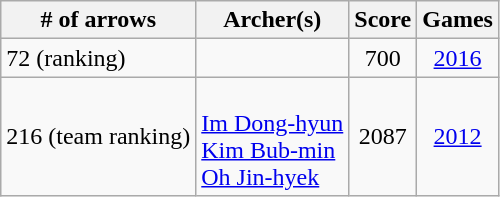<table class="wikitable">
<tr>
<th># of arrows</th>
<th>Archer(s)</th>
<th>Score</th>
<th>Games</th>
</tr>
<tr>
<td>72 (ranking)</td>
<td></td>
<td align=center>700</td>
<td align=center><a href='#'>2016</a></td>
</tr>
<tr>
<td>216 (team ranking)</td>
<td> <br> <a href='#'>Im Dong-hyun</a> <br> <a href='#'>Kim Bub-min</a> <br> <a href='#'>Oh Jin-hyek</a></td>
<td align=center>2087</td>
<td align=center><a href='#'>2012</a></td>
</tr>
</table>
